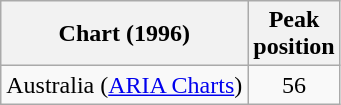<table class="wikitable sortable" style="text-align:center;">
<tr>
<th align="left">Chart (1996)</th>
<th align="left">Peak<br>position</th>
</tr>
<tr>
<td align="left">Australia (<a href='#'>ARIA Charts</a>)</td>
<td style="text-align:center;">56</td>
</tr>
</table>
